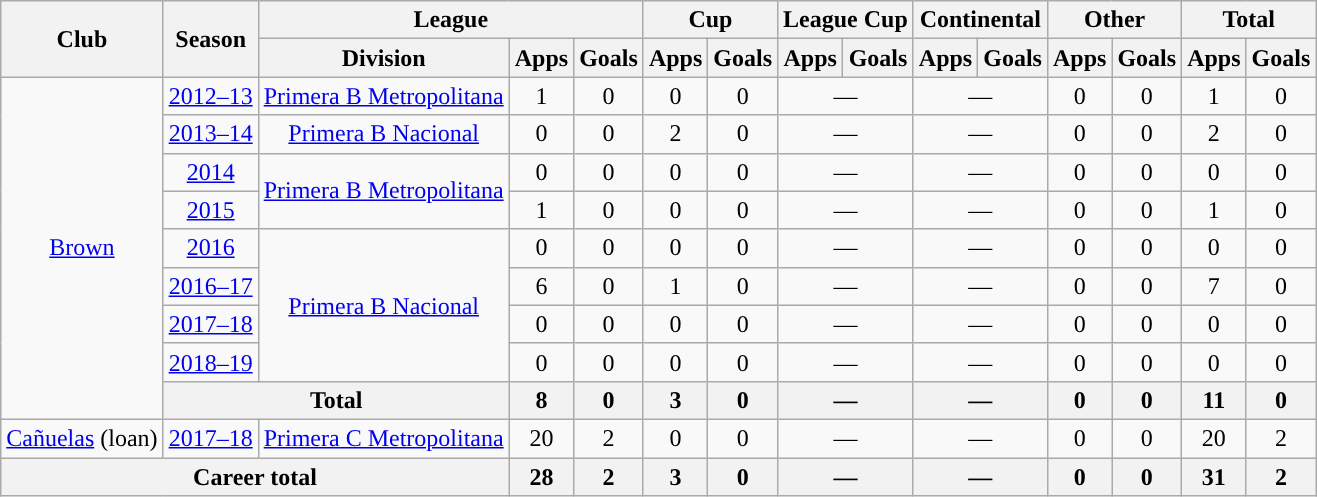<table class="wikitable" style="text-align:center">
<tr>
<th rowspan="2">Club</th>
<th rowspan="2">Season</th>
<th colspan="3">League</th>
<th colspan="2">Cup</th>
<th colspan="2">League Cup</th>
<th colspan="2">Continental</th>
<th colspan="2">Other</th>
<th colspan="2">Total</th>
</tr>
<tr>
<th>Division</th>
<th>Apps</th>
<th>Goals</th>
<th>Apps</th>
<th>Goals</th>
<th>Apps</th>
<th>Goals</th>
<th>Apps</th>
<th>Goals</th>
<th>Apps</th>
<th>Goals</th>
<th>Apps</th>
<th>Goals</th>
</tr>
<tr>
<td rowspan="9"><a href='#'>Brown</a></td>
<td><a href='#'>2012–13</a></td>
<td rowspan="1"><a href='#'>Primera B Metropolitana</a></td>
<td>1</td>
<td>0</td>
<td>0</td>
<td>0</td>
<td colspan="2">—</td>
<td colspan="2">—</td>
<td>0</td>
<td>0</td>
<td>1</td>
<td>0</td>
</tr>
<tr>
<td><a href='#'>2013–14</a></td>
<td rowspan="1"><a href='#'>Primera B Nacional</a></td>
<td>0</td>
<td>0</td>
<td>2</td>
<td>0</td>
<td colspan="2">—</td>
<td colspan="2">—</td>
<td>0</td>
<td>0</td>
<td>2</td>
<td>0</td>
</tr>
<tr>
<td><a href='#'>2014</a></td>
<td rowspan="2"><a href='#'>Primera B Metropolitana</a></td>
<td>0</td>
<td>0</td>
<td>0</td>
<td>0</td>
<td colspan="2">—</td>
<td colspan="2">—</td>
<td>0</td>
<td>0</td>
<td>0</td>
<td>0</td>
</tr>
<tr>
<td><a href='#'>2015</a></td>
<td>1</td>
<td>0</td>
<td>0</td>
<td>0</td>
<td colspan="2">—</td>
<td colspan="2">—</td>
<td>0</td>
<td>0</td>
<td>1</td>
<td>0</td>
</tr>
<tr>
<td><a href='#'>2016</a></td>
<td rowspan="4"><a href='#'>Primera B Nacional</a></td>
<td>0</td>
<td>0</td>
<td>0</td>
<td>0</td>
<td colspan="2">—</td>
<td colspan="2">—</td>
<td>0</td>
<td>0</td>
<td>0</td>
<td>0</td>
</tr>
<tr>
<td><a href='#'>2016–17</a></td>
<td>6</td>
<td>0</td>
<td>1</td>
<td>0</td>
<td colspan="2">—</td>
<td colspan="2">—</td>
<td>0</td>
<td>0</td>
<td>7</td>
<td>0</td>
</tr>
<tr>
<td><a href='#'>2017–18</a></td>
<td>0</td>
<td>0</td>
<td>0</td>
<td>0</td>
<td colspan="2">—</td>
<td colspan="2">—</td>
<td>0</td>
<td>0</td>
<td>0</td>
<td>0</td>
</tr>
<tr>
<td><a href='#'>2018–19</a></td>
<td>0</td>
<td>0</td>
<td>0</td>
<td>0</td>
<td colspan="2">—</td>
<td colspan="2">—</td>
<td>0</td>
<td>0</td>
<td>0</td>
<td>0</td>
</tr>
<tr>
<th colspan="2">Total</th>
<th>8</th>
<th>0</th>
<th>3</th>
<th>0</th>
<th colspan="2">—</th>
<th colspan="2">—</th>
<th>0</th>
<th>0</th>
<th>11</th>
<th>0</th>
</tr>
<tr>
<td rowspan="1"><a href='#'>Cañuelas</a> (loan)</td>
<td><a href='#'>2017–18</a></td>
<td rowspan="1"><a href='#'>Primera C Metropolitana</a></td>
<td>20</td>
<td>2</td>
<td>0</td>
<td>0</td>
<td colspan="2">—</td>
<td colspan="2">—</td>
<td>0</td>
<td>0</td>
<td>20</td>
<td>2</td>
</tr>
<tr>
<th colspan="3">Career total</th>
<th>28</th>
<th>2</th>
<th>3</th>
<th>0</th>
<th colspan="2">—</th>
<th colspan="2">—</th>
<th>0</th>
<th>0</th>
<th>31</th>
<th>2</th>
</tr>
</table>
